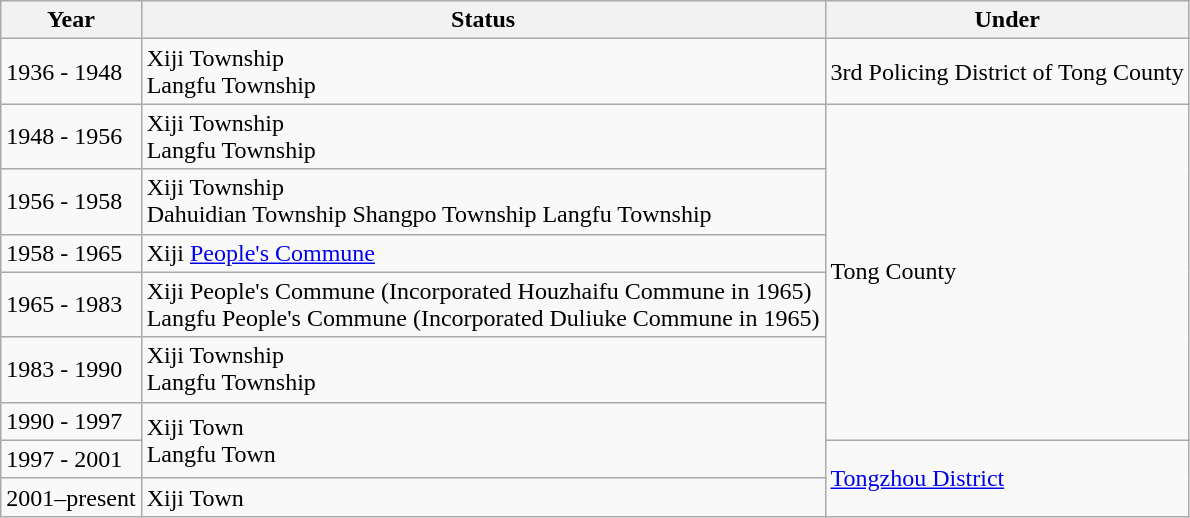<table class="wikitable">
<tr>
<th>Year</th>
<th>Status</th>
<th>Under</th>
</tr>
<tr>
<td>1936 - 1948</td>
<td>Xiji Township<br>Langfu Township</td>
<td>3rd Policing District of Tong County</td>
</tr>
<tr>
<td>1948 - 1956</td>
<td>Xiji Township<br>Langfu Township</td>
<td rowspan="6">Tong County</td>
</tr>
<tr>
<td>1956 - 1958</td>
<td>Xiji Township<br>Dahuidian Township
Shangpo Township
Langfu Township</td>
</tr>
<tr>
<td>1958 - 1965</td>
<td>Xiji <a href='#'>People's Commune</a></td>
</tr>
<tr>
<td>1965 - 1983</td>
<td>Xiji People's Commune (Incorporated Houzhaifu Commune in 1965)<br>Langfu People's Commune (Incorporated Duliuke Commune in 1965)</td>
</tr>
<tr>
<td>1983 - 1990</td>
<td>Xiji Township<br>Langfu Township</td>
</tr>
<tr>
<td>1990 - 1997</td>
<td rowspan="2">Xiji Town<br>Langfu Town</td>
</tr>
<tr>
<td>1997 - 2001</td>
<td rowspan="2"><a href='#'>Tongzhou District</a></td>
</tr>
<tr>
<td>2001–present</td>
<td>Xiji Town</td>
</tr>
</table>
